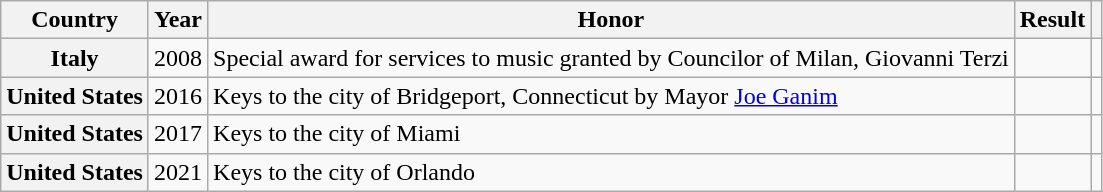<table class="wikitable sortable plainrowheaders">
<tr>
<th scope="col">Country</th>
<th scope="col">Year</th>
<th scope="col">Honor</th>
<th scope="col">Result</th>
<th scope="col" class="unsortable"></th>
</tr>
<tr>
<th scope="row">Italy</th>
<td>2008</td>
<td>Special award for services to music granted by Councilor of Milan, Giovanni Terzi</td>
<td></td>
<td style="text-align:center;"></td>
</tr>
<tr>
<th scope="row">United States</th>
<td>2016</td>
<td>Keys to the city of Bridgeport, Connecticut by Mayor <a href='#'>Joe Ganim</a></td>
<td></td>
<td style="text-align:center;"></td>
</tr>
<tr>
<th scope="row">United States</th>
<td>2017</td>
<td>Keys to the city of Miami</td>
<td></td>
<td style="text-align:center;"></td>
</tr>
<tr>
<th scope="row">United States</th>
<td>2021</td>
<td>Keys to the city of Orlando</td>
<td></td>
<td style="text-align:center;"></td>
</tr>
</table>
